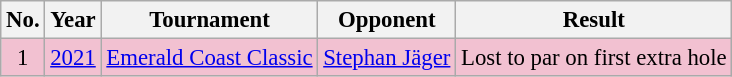<table class="wikitable" style="font-size:95%;">
<tr>
<th>No.</th>
<th>Year</th>
<th>Tournament</th>
<th>Opponent</th>
<th>Result</th>
</tr>
<tr style="background:#F2C1D1;">
<td align=center>1</td>
<td><a href='#'>2021</a></td>
<td><a href='#'>Emerald Coast Classic</a></td>
<td> <a href='#'>Stephan Jäger</a></td>
<td>Lost to par on first extra hole</td>
</tr>
</table>
